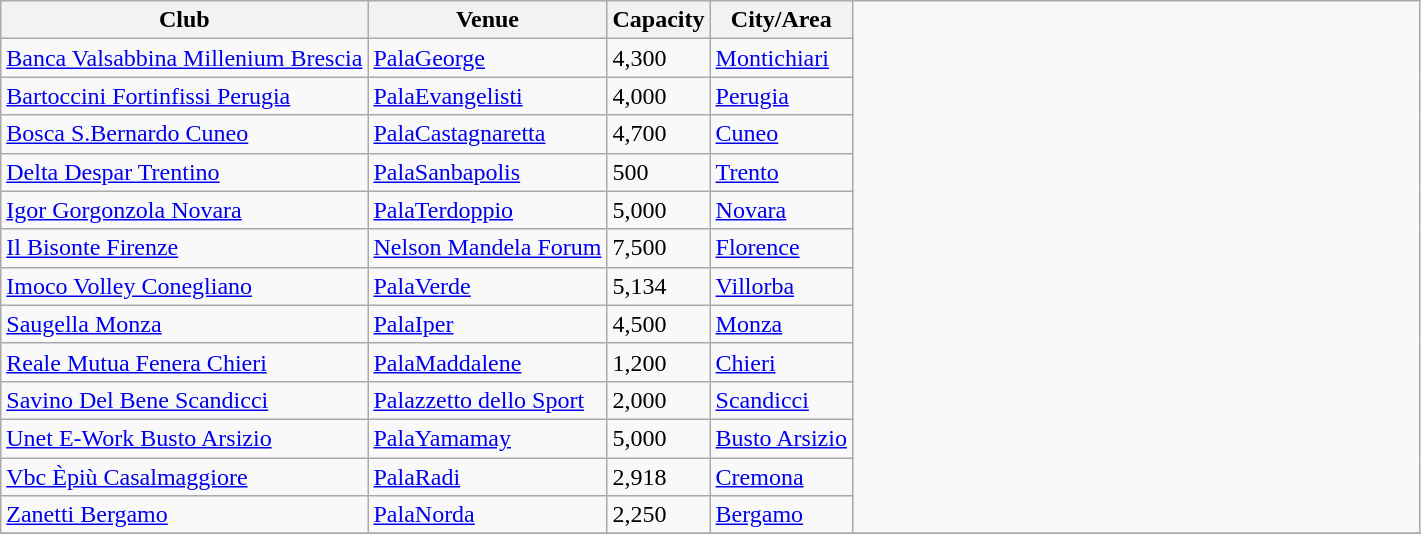<table class="wikitable sortable">
<tr>
<th>Club</th>
<th>Venue</th>
<th>Capacity</th>
<th>City/Area</th>
<td width=40% rowspan=14></td>
</tr>
<tr>
<td><a href='#'>Banca Valsabbina Millenium Brescia</a></td>
<td><a href='#'>PalaGeorge</a></td>
<td>4,300</td>
<td><a href='#'>Montichiari</a></td>
</tr>
<tr>
<td><a href='#'>Bartoccini Fortinfissi Perugia</a></td>
<td><a href='#'>PalaEvangelisti</a></td>
<td>4,000</td>
<td><a href='#'>Perugia</a></td>
</tr>
<tr>
<td><a href='#'>Bosca S.Bernardo Cuneo</a></td>
<td><a href='#'>PalaCastagnaretta</a></td>
<td>4,700</td>
<td><a href='#'>Cuneo</a></td>
</tr>
<tr>
<td><a href='#'>Delta Despar Trentino</a></td>
<td><a href='#'>PalaSanbapolis</a></td>
<td>500</td>
<td><a href='#'>Trento</a></td>
</tr>
<tr>
<td><a href='#'>Igor Gorgonzola Novara</a></td>
<td><a href='#'>PalaTerdoppio</a></td>
<td>5,000</td>
<td><a href='#'>Novara</a></td>
</tr>
<tr>
<td><a href='#'>Il Bisonte Firenze</a></td>
<td><a href='#'>Nelson Mandela Forum</a></td>
<td>7,500</td>
<td><a href='#'>Florence</a></td>
</tr>
<tr>
<td><a href='#'>Imoco Volley Conegliano</a></td>
<td><a href='#'>PalaVerde</a></td>
<td>5,134</td>
<td><a href='#'>Villorba</a></td>
</tr>
<tr>
<td><a href='#'>Saugella Monza</a></td>
<td><a href='#'>PalaIper</a></td>
<td>4,500</td>
<td><a href='#'>Monza</a></td>
</tr>
<tr>
<td><a href='#'>Reale Mutua Fenera Chieri</a></td>
<td><a href='#'>PalaMaddalene</a></td>
<td>1,200</td>
<td><a href='#'>Chieri</a></td>
</tr>
<tr>
<td><a href='#'>Savino Del Bene Scandicci</a></td>
<td><a href='#'>Palazzetto dello Sport</a></td>
<td>2,000</td>
<td><a href='#'>Scandicci</a></td>
</tr>
<tr>
<td><a href='#'>Unet E-Work Busto Arsizio</a></td>
<td><a href='#'>PalaYamamay</a></td>
<td>5,000</td>
<td><a href='#'>Busto Arsizio</a></td>
</tr>
<tr>
<td><a href='#'>Vbc Èpiù Casalmaggiore</a></td>
<td><a href='#'>PalaRadi</a></td>
<td>2,918</td>
<td><a href='#'>Cremona</a></td>
</tr>
<tr>
<td><a href='#'>Zanetti Bergamo</a></td>
<td><a href='#'>PalaNorda</a></td>
<td>2,250</td>
<td><a href='#'>Bergamo</a></td>
</tr>
<tr>
</tr>
</table>
